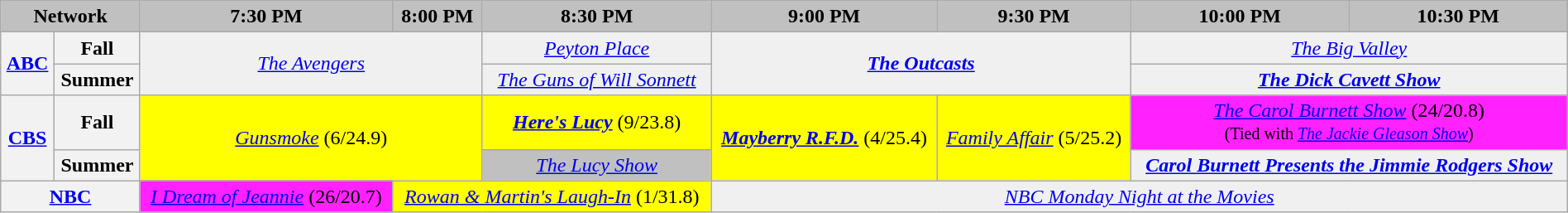<table class="wikitable" style="width:100%;margin-right:0;text-align:center">
<tr>
<th colspan="2" style="background-color:#C0C0C0;text-align:center">Network</th>
<th style="background-color:#C0C0C0;text-align:center">7:30 PM</th>
<th style="background-color:#C0C0C0;text-align:center">8:00 PM</th>
<th style="background-color:#C0C0C0;text-align:center">8:30 PM</th>
<th style="background-color:#C0C0C0;text-align:center">9:00 PM</th>
<th style="background-color:#C0C0C0;text-align:center">9:30 PM</th>
<th style="background-color:#C0C0C0;text-align:center">10:00 PM</th>
<th style="background-color:#C0C0C0;text-align:center">10:30 PM</th>
</tr>
<tr>
<th bgcolor="#C0C0C0" rowspan="2"><a href='#'>ABC</a></th>
<th>Fall</th>
<td bgcolor="#F0F0F0" colspan="2" rowspan="2"><em><a href='#'>The Avengers</a></em></td>
<td bgcolor="#F0F0F0"><em><a href='#'>Peyton Place</a></em></td>
<td bgcolor="#F0F0F0" colspan="2" rowspan="2"><strong><em><a href='#'>The Outcasts</a></em></strong></td>
<td bgcolor="#F0F0F0" colspan="2"><em><a href='#'>The Big Valley</a></em></td>
</tr>
<tr>
<th>Summer</th>
<td bgcolor="#F0F0F0"><em><a href='#'>The Guns of Will Sonnett</a></em></td>
<td bgcolor="#F0F0F0" colspan="2"><strong><em><a href='#'>The Dick Cavett Show</a></em></strong></td>
</tr>
<tr>
<th bgcolor="#C0C0C0" rowspan="2"><a href='#'>CBS</a></th>
<th>Fall</th>
<td bgcolor="#FFFF00" colspan="2" rowspan="2"><em><a href='#'>Gunsmoke</a></em> (6/24.9)</td>
<td bgcolor="#FFFF00"><strong><em><a href='#'>Here's Lucy</a></em></strong> (9/23.8)</td>
<td bgcolor="#FFFF00" rowspan="2"><strong><em><a href='#'>Mayberry R.F.D.</a></em></strong> (4/25.4)</td>
<td bgcolor="#FFFF00" rowspan="2"><em><a href='#'>Family Affair</a></em> (5/25.2)</td>
<td bgcolor="#FF22FF" colspan="2"><em><a href='#'>The Carol Burnett Show</a></em> (24/20.8)<br><small>(Tied with <em><a href='#'>The Jackie Gleason Show</a></em>)</small></td>
</tr>
<tr>
<th>Summer</th>
<td bgcolor="#C0C0C0"><em><a href='#'>The Lucy Show</a></em> </td>
<td bgcolor="#F0F0F0" colspan="2"><strong><em><a href='#'>Carol Burnett Presents the Jimmie Rodgers Show</a></em></strong></td>
</tr>
<tr>
<th bgcolor="#C0C0C0" colspan="2"><a href='#'>NBC</a></th>
<td bgcolor="#FF22FF"><em><a href='#'>I Dream of Jeannie</a></em> (26/20.7)</td>
<td bgcolor="#FFFF00" colspan="2"><em><a href='#'>Rowan & Martin's Laugh-In</a></em> (1/31.8)</td>
<td bgcolor="#F0F0F0" colspan="4"><em><a href='#'>NBC Monday Night at the Movies</a></em></td>
</tr>
</table>
